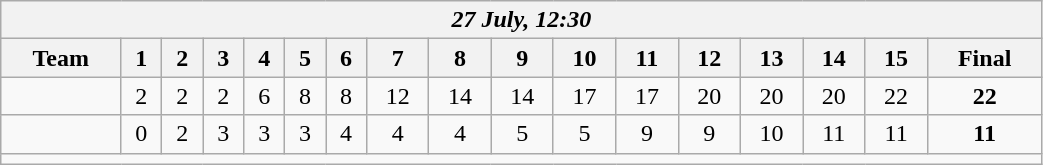<table class=wikitable style="text-align:center; width: 55%">
<tr>
<th colspan=17><em>27 July, 12:30</em></th>
</tr>
<tr>
<th>Team</th>
<th>1</th>
<th>2</th>
<th>3</th>
<th>4</th>
<th>5</th>
<th>6</th>
<th>7</th>
<th>8</th>
<th>9</th>
<th>10</th>
<th>11</th>
<th>12</th>
<th>13</th>
<th>14</th>
<th>15</th>
<th>Final</th>
</tr>
<tr>
<td align=left><strong></strong></td>
<td>2</td>
<td>2</td>
<td>2</td>
<td>6</td>
<td>8</td>
<td>8</td>
<td>12</td>
<td>14</td>
<td>14</td>
<td>17</td>
<td>17</td>
<td>20</td>
<td>20</td>
<td>20</td>
<td>22</td>
<td><strong>22</strong></td>
</tr>
<tr>
<td align=left></td>
<td>0</td>
<td>2</td>
<td>3</td>
<td>3</td>
<td>3</td>
<td>4</td>
<td>4</td>
<td>4</td>
<td>5</td>
<td>5</td>
<td>9</td>
<td>9</td>
<td>10</td>
<td>11</td>
<td>11</td>
<td><strong>11</strong></td>
</tr>
<tr>
<td colspan=17></td>
</tr>
</table>
